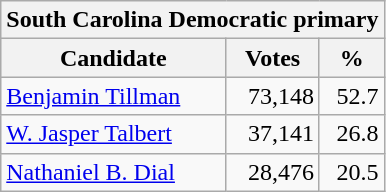<table class=wikitable>
<tr>
<th colspan=3>South Carolina Democratic primary</th>
</tr>
<tr style="background-color:#E9E9E9">
<th>Candidate</th>
<th>Votes</th>
<th>%</th>
</tr>
<tr>
<td><a href='#'>Benjamin Tillman</a></td>
<td align="right">73,148</td>
<td align="right">52.7</td>
</tr>
<tr>
<td><a href='#'>W. Jasper Talbert</a></td>
<td align="right">37,141</td>
<td align="right">26.8</td>
</tr>
<tr>
<td><a href='#'>Nathaniel B. Dial</a></td>
<td align="right">28,476</td>
<td align="right">20.5</td>
</tr>
</table>
